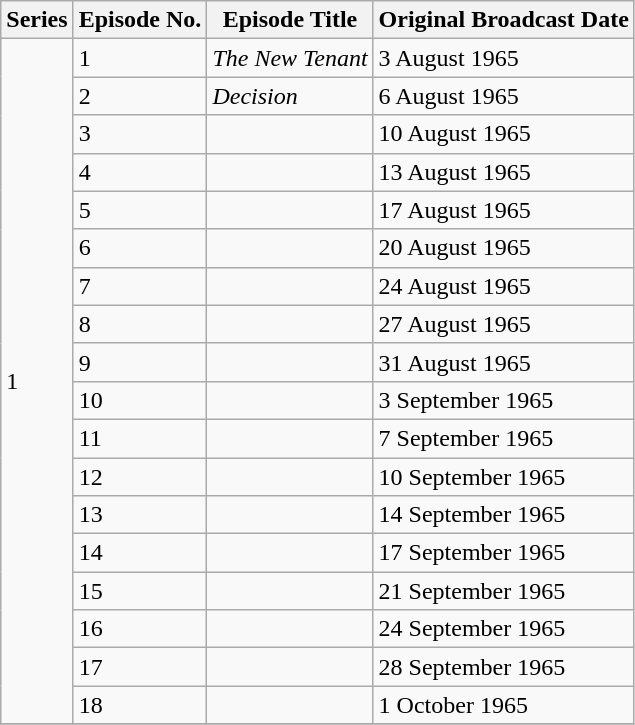<table class="wikitable">
<tr>
<th>Series</th>
<th>Episode No.</th>
<th>Episode Title</th>
<th>Original Broadcast Date</th>
</tr>
<tr>
<td rowspan="18">1</td>
<td>1</td>
<td><em>The New Tenant</em></td>
<td>3 August 1965</td>
</tr>
<tr>
<td>2</td>
<td><em>Decision</em></td>
<td>6 August 1965</td>
</tr>
<tr>
<td>3</td>
<td></td>
<td>10 August 1965</td>
</tr>
<tr>
<td>4</td>
<td></td>
<td>13 August 1965</td>
</tr>
<tr>
<td>5</td>
<td></td>
<td>17 August 1965</td>
</tr>
<tr>
<td>6</td>
<td></td>
<td>20 August 1965</td>
</tr>
<tr>
<td>7</td>
<td></td>
<td>24 August 1965</td>
</tr>
<tr>
<td>8</td>
<td></td>
<td>27 August 1965</td>
</tr>
<tr>
<td>9</td>
<td></td>
<td>31 August 1965</td>
</tr>
<tr>
<td>10</td>
<td></td>
<td>3 September 1965</td>
</tr>
<tr>
<td>11</td>
<td></td>
<td>7 September 1965</td>
</tr>
<tr>
<td>12</td>
<td></td>
<td>10 September 1965</td>
</tr>
<tr>
<td>13</td>
<td></td>
<td>14 September 1965</td>
</tr>
<tr>
<td>14</td>
<td></td>
<td>17 September 1965</td>
</tr>
<tr>
<td>15</td>
<td></td>
<td>21 September 1965</td>
</tr>
<tr>
<td>16</td>
<td></td>
<td>24 September 1965</td>
</tr>
<tr>
<td>17</td>
<td></td>
<td>28 September 1965</td>
</tr>
<tr>
<td>18</td>
<td></td>
<td>1 October 1965</td>
</tr>
<tr>
</tr>
</table>
